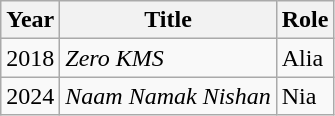<table class="wikitable sortable plainrowheaders">
<tr>
<th scope="col">Year</th>
<th scope="col">Title</th>
<th scope="col">Role</th>
</tr>
<tr>
<td>2018</td>
<td><em>Zero KMS</em></td>
<td>Alia</td>
</tr>
<tr>
<td>2024</td>
<td><em>Naam Namak Nishan</em></td>
<td>Nia</td>
</tr>
</table>
